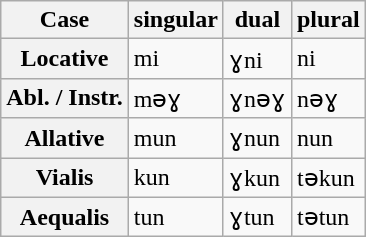<table class="wikitable">
<tr>
<th>Case</th>
<th>singular</th>
<th>dual</th>
<th>plural</th>
</tr>
<tr>
<th>Locative</th>
<td>mi</td>
<td>ɣni</td>
<td>ni</td>
</tr>
<tr>
<th>Abl. / Instr.</th>
<td>məɣ</td>
<td>ɣnəɣ</td>
<td>nəɣ</td>
</tr>
<tr>
<th>Allative</th>
<td>mun</td>
<td>ɣnun</td>
<td>nun</td>
</tr>
<tr>
<th>Vialis</th>
<td>kun</td>
<td>ɣkun</td>
<td>təkun</td>
</tr>
<tr>
<th>Aequalis</th>
<td>tun</td>
<td>ɣtun</td>
<td>tətun</td>
</tr>
</table>
